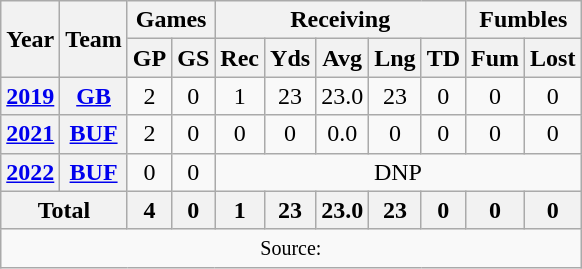<table class="wikitable" style="text-align: center;">
<tr>
<th rowspan="2">Year</th>
<th rowspan="2">Team</th>
<th colspan="2">Games</th>
<th colspan="5">Receiving</th>
<th colspan="2">Fumbles</th>
</tr>
<tr>
<th>GP</th>
<th>GS</th>
<th>Rec</th>
<th>Yds</th>
<th>Avg</th>
<th>Lng</th>
<th>TD</th>
<th>Fum</th>
<th>Lost</th>
</tr>
<tr>
<th><a href='#'>2019</a></th>
<th><a href='#'>GB</a></th>
<td>2</td>
<td>0</td>
<td>1</td>
<td>23</td>
<td>23.0</td>
<td>23</td>
<td>0</td>
<td>0</td>
<td>0</td>
</tr>
<tr>
<th><a href='#'>2021</a></th>
<th><a href='#'>BUF</a></th>
<td>2</td>
<td>0</td>
<td>0</td>
<td>0</td>
<td>0.0</td>
<td>0</td>
<td>0</td>
<td>0</td>
<td>0</td>
</tr>
<tr>
<th><a href='#'>2022</a></th>
<th><a href='#'>BUF</a></th>
<td>0</td>
<td>0</td>
<td colspan="7">DNP</td>
</tr>
<tr>
<th colspan="2">Total</th>
<th>4</th>
<th>0</th>
<th>1</th>
<th>23</th>
<th>23.0</th>
<th>23</th>
<th>0</th>
<th>0</th>
<th>0</th>
</tr>
<tr>
<td colspan="11"><small>Source: </small></td>
</tr>
</table>
